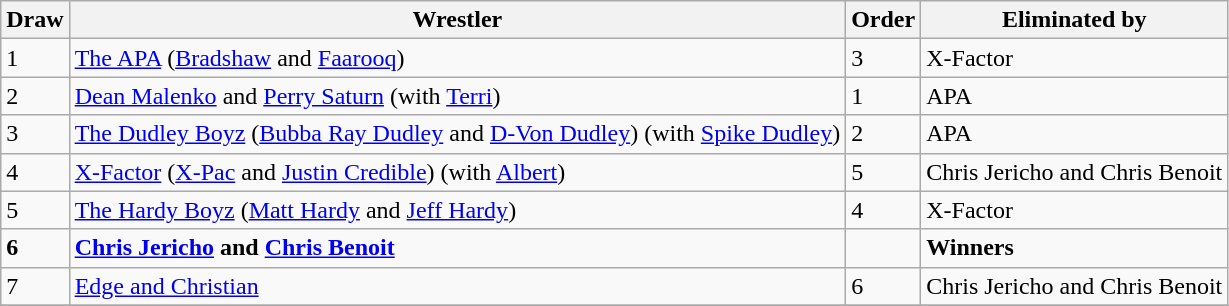<table class="wikitable" border="1">
<tr>
<th>Draw</th>
<th>Wrestler</th>
<th>Order</th>
<th>Eliminated by</th>
</tr>
<tr>
<td>1</td>
<td><a href='#'>The APA</a> (<a href='#'>Bradshaw</a> and <a href='#'>Faarooq</a>)</td>
<td>3</td>
<td>X-Factor</td>
</tr>
<tr>
<td>2</td>
<td><a href='#'>Dean Malenko</a> and <a href='#'>Perry Saturn</a> (with <a href='#'>Terri</a>)</td>
<td>1</td>
<td>APA</td>
</tr>
<tr>
<td>3</td>
<td><a href='#'>The Dudley Boyz</a> (<a href='#'>Bubba Ray Dudley</a> and <a href='#'>D-Von Dudley</a>) (with <a href='#'>Spike Dudley</a>)</td>
<td>2</td>
<td>APA</td>
</tr>
<tr>
<td>4</td>
<td><a href='#'>X-Factor</a> (<a href='#'>X-Pac</a> and <a href='#'>Justin Credible</a>) (with <a href='#'>Albert</a>)</td>
<td>5</td>
<td>Chris Jericho and Chris Benoit</td>
</tr>
<tr>
<td>5</td>
<td><a href='#'>The Hardy Boyz</a> (<a href='#'>Matt Hardy</a> and <a href='#'>Jeff Hardy</a>)</td>
<td>4</td>
<td>X-Factor</td>
</tr>
<tr>
<td><strong>6</strong></td>
<td><strong><a href='#'>Chris Jericho</a> and <a href='#'>Chris Benoit</a></strong></td>
<td></td>
<td><strong>Winners</strong></td>
</tr>
<tr>
<td>7</td>
<td><a href='#'>Edge and Christian</a></td>
<td>6</td>
<td>Chris Jericho and Chris Benoit</td>
</tr>
<tr>
</tr>
</table>
